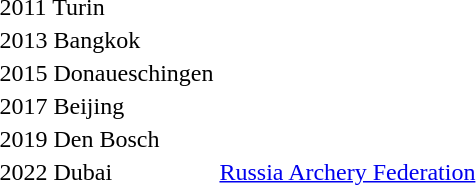<table>
<tr>
<td>2011 Turin</td>
<td></td>
<td></td>
<td></td>
</tr>
<tr>
<td>2013 Bangkok</td>
<td></td>
<td></td>
<td></td>
</tr>
<tr>
<td>2015 Donaueschingen</td>
<td></td>
<td></td>
<td></td>
</tr>
<tr>
<td>2017 Beijing</td>
<td></td>
<td></td>
<td></td>
</tr>
<tr>
<td>2019 Den Bosch</td>
<td></td>
<td></td>
<td></td>
</tr>
<tr>
<td>2022 Dubai</td>
<td><a href='#'>Russia Archery Federation</a></td>
<td></td>
<td></td>
</tr>
</table>
